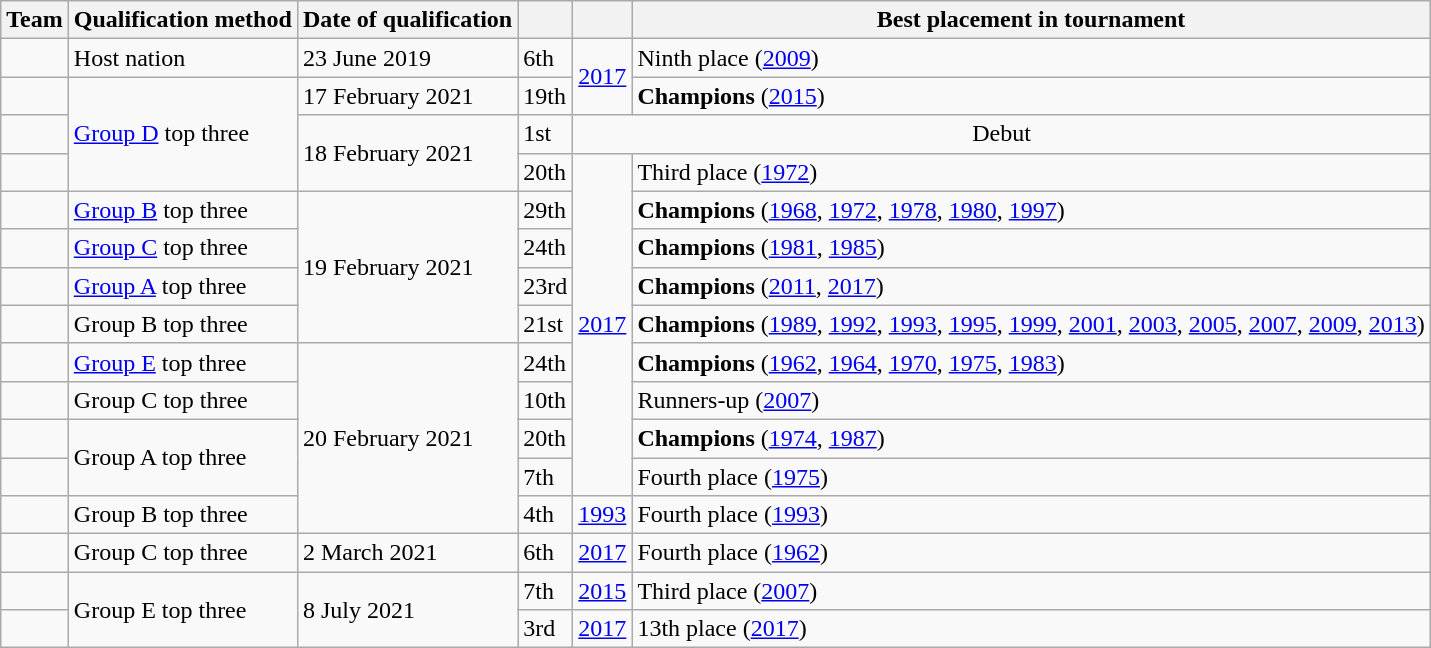<table class="wikitable sortable">
<tr>
<th>Team</th>
<th>Qualification method</th>
<th>Date of qualification</th>
<th></th>
<th></th>
<th>Best placement in tournament</th>
</tr>
<tr>
<td></td>
<td>Host nation</td>
<td>23 June 2019</td>
<td>6th</td>
<td rowspan=2><a href='#'>2017</a></td>
<td>Ninth place (<a href='#'>2009</a>)</td>
</tr>
<tr>
<td></td>
<td rowspan=3><a href='#'>Group D</a> top three</td>
<td>17 February 2021</td>
<td>19th</td>
<td><strong>Champions</strong> (<a href='#'>2015</a>)</td>
</tr>
<tr>
<td></td>
<td rowspan=2>18 February 2021</td>
<td>1st</td>
<td colspan=2 align=center>Debut</td>
</tr>
<tr>
<td></td>
<td>20th</td>
<td rowspan=9><a href='#'>2017</a></td>
<td>Third place (<a href='#'>1972</a>)</td>
</tr>
<tr>
<td></td>
<td><a href='#'>Group B</a> top three</td>
<td rowspan=4>19 February 2021</td>
<td>29th</td>
<td><strong>Champions</strong> (<a href='#'>1968</a>, <a href='#'>1972</a>, <a href='#'>1978</a>, <a href='#'>1980</a>, <a href='#'>1997</a>)</td>
</tr>
<tr>
<td></td>
<td><a href='#'>Group C</a> top three</td>
<td>24th</td>
<td><strong>Champions</strong> (<a href='#'>1981</a>, <a href='#'>1985</a>)</td>
</tr>
<tr>
<td></td>
<td><a href='#'>Group A</a> top three</td>
<td>23rd</td>
<td><strong>Champions</strong> (<a href='#'>2011</a>, <a href='#'>2017</a>)</td>
</tr>
<tr>
<td></td>
<td>Group B top three</td>
<td>21st</td>
<td><strong>Champions</strong> (<a href='#'>1989</a>, <a href='#'>1992</a>, <a href='#'>1993</a>, <a href='#'>1995</a>, <a href='#'>1999</a>, <a href='#'>2001</a>, <a href='#'>2003</a>, <a href='#'>2005</a>, <a href='#'>2007</a>, <a href='#'>2009</a>, <a href='#'>2013</a>)</td>
</tr>
<tr>
<td></td>
<td><a href='#'>Group E</a> top three</td>
<td rowspan=5>20 February 2021</td>
<td>24th</td>
<td><strong>Champions</strong> (<a href='#'>1962</a>, <a href='#'>1964</a>, <a href='#'>1970</a>, <a href='#'>1975</a>, <a href='#'>1983</a>)</td>
</tr>
<tr>
<td></td>
<td>Group C top three</td>
<td>10th</td>
<td>Runners-up (<a href='#'>2007</a>)</td>
</tr>
<tr>
<td></td>
<td rowspan=2>Group A top three</td>
<td>20th</td>
<td><strong>Champions</strong> (<a href='#'>1974</a>, <a href='#'>1987</a>)</td>
</tr>
<tr>
<td></td>
<td>7th</td>
<td>Fourth place (<a href='#'>1975</a>)</td>
</tr>
<tr>
<td></td>
<td>Group B top three</td>
<td>4th</td>
<td><a href='#'>1993</a></td>
<td>Fourth place (<a href='#'>1993</a>)</td>
</tr>
<tr>
<td></td>
<td>Group C top three</td>
<td>2 March 2021</td>
<td>6th</td>
<td><a href='#'>2017</a></td>
<td>Fourth place (<a href='#'>1962</a>)</td>
</tr>
<tr>
<td></td>
<td rowspan=2>Group E top three</td>
<td rowspan=2>8 July 2021</td>
<td>7th</td>
<td><a href='#'>2015</a></td>
<td>Third place (<a href='#'>2007</a>)</td>
</tr>
<tr>
<td></td>
<td>3rd</td>
<td><a href='#'>2017</a></td>
<td>13th place (<a href='#'>2017</a>)</td>
</tr>
</table>
